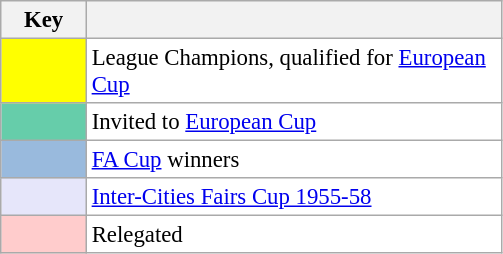<table class="wikitable" style="font-size:95%; text-align:center">
<tr>
<th width=50>Key</th>
<th width=270></th>
</tr>
<tr>
<td style="background:#FFFF00;" width="20"></td>
<td bgcolor="#ffffff" align="left">League Champions, qualified for <a href='#'>European Cup</a></td>
</tr>
<tr>
<td style="background: #66CDAA" width="20"></td>
<td bgcolor="#ffffff" align="left">Invited to <a href='#'>European Cup</a></td>
</tr>
<tr>
<td style="background: #99BADD" width="20"></td>
<td bgcolor="#ffffff" align=left><a href='#'>FA Cup</a> winners</td>
</tr>
<tr>
<td style="background: #E6E6FA" width="20"></td>
<td bgcolor="#ffffff" align="left"><a href='#'>Inter-Cities Fairs Cup 1955-58</a></td>
</tr>
<tr>
<td style="background: #FFCCCC" width="20"></td>
<td bgcolor="#ffffff" align="left">Relegated</td>
</tr>
</table>
